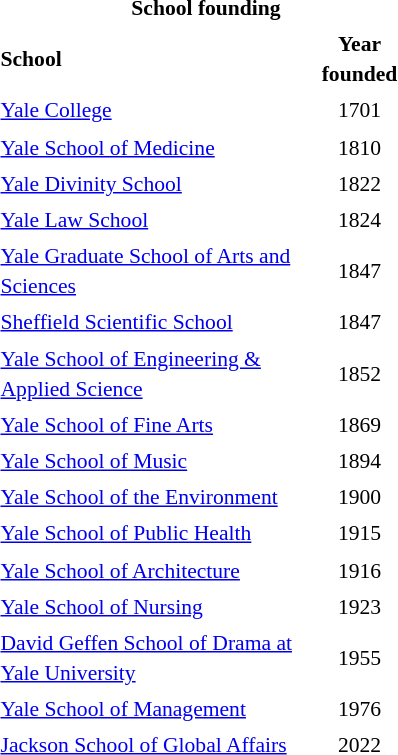<table class="toccolours" style="float:right; margin-left:1em; font-size:90%; line-height:1.4em; width:280px;">
<tr>
<th colspan="2" style="text-align: center;">School founding</th>
</tr>
<tr>
<td><strong>School</strong></td>
<td style="text-align: center;"><strong>Year founded</strong></td>
</tr>
<tr>
<td><a href='#'>Yale College</a></td>
<td style="text-align: center;">1701</td>
</tr>
<tr>
<td><a href='#'>Yale School of Medicine</a></td>
<td style="text-align: center;">1810</td>
</tr>
<tr>
<td><a href='#'>Yale Divinity School</a></td>
<td style="text-align: center;">1822</td>
</tr>
<tr>
<td><a href='#'>Yale Law School</a></td>
<td style="text-align: center;">1824</td>
</tr>
<tr>
<td><a href='#'>Yale Graduate School of Arts and Sciences</a></td>
<td style="text-align: center;">1847</td>
</tr>
<tr>
<td><a href='#'>Sheffield Scientific School</a></td>
<td style="text-align: center;">1847</td>
</tr>
<tr>
<td><a href='#'>Yale School of Engineering & Applied Science</a></td>
<td style="text-align: center;">1852</td>
</tr>
<tr>
<td><a href='#'>Yale School of Fine Arts</a></td>
<td style="text-align: center;">1869</td>
</tr>
<tr>
<td><a href='#'>Yale School of Music</a></td>
<td style="text-align: center;">1894</td>
</tr>
<tr>
<td><a href='#'>Yale School of the Environment</a></td>
<td style="text-align: center;">1900</td>
</tr>
<tr>
<td><a href='#'>Yale School of Public Health</a></td>
<td style="text-align: center;">1915</td>
</tr>
<tr>
<td><a href='#'>Yale School of Architecture</a></td>
<td style="text-align: center;">1916</td>
</tr>
<tr>
<td><a href='#'>Yale School of Nursing</a></td>
<td style="text-align: center;">1923</td>
</tr>
<tr>
<td><a href='#'>David Geffen School of Drama at Yale University</a></td>
<td style="text-align: center;">1955</td>
</tr>
<tr>
<td><a href='#'>Yale School of Management</a></td>
<td style="text-align: center;">1976</td>
</tr>
<tr>
<td><a href='#'>Jackson School of Global Affairs</a></td>
<td style="text-align: center;">2022</td>
</tr>
</table>
